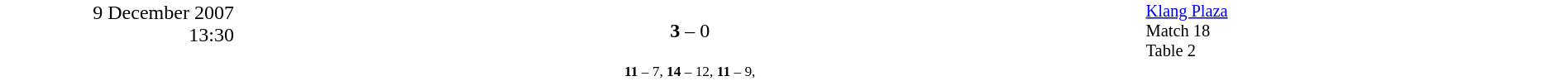<table style="width:100%; background:#ffffff;" cellspacing="0">
<tr>
<td rowspan="2" width="15%" style="text-align:right; vertical-align:top;">9 December 2007<br>13:30<br></td>
<td width="25%" style="text-align:right"><strong></strong></td>
<td width="8%" style="text-align:center"><strong>3</strong> – 0</td>
<td width="25%"></td>
<td width="27%" style="font-size:85%; vertical-align:top;"><a href='#'>Klang Plaza</a><br>Match 18<br>Table 2</td>
</tr>
<tr width="58%" style="font-size:85%;vertical-align:top;"|>
<td colspan="3" style="font-size:85%; text-align:center; vertical-align:top;"><strong>11</strong> – 7, <strong>14</strong> – 12, <strong>11</strong> – 9,</td>
</tr>
</table>
